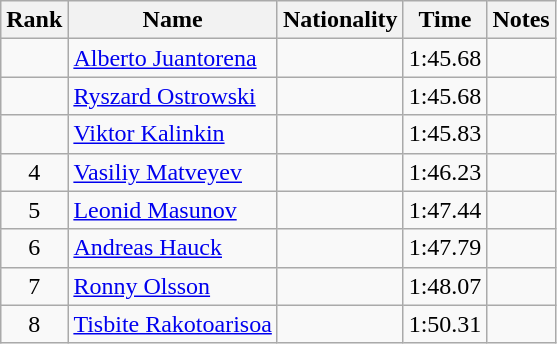<table class="wikitable sortable" style="text-align:center">
<tr>
<th>Rank</th>
<th>Name</th>
<th>Nationality</th>
<th>Time</th>
<th>Notes</th>
</tr>
<tr>
<td></td>
<td align="left"><a href='#'>Alberto Juantorena</a></td>
<td align=left></td>
<td>1:45.68</td>
<td></td>
</tr>
<tr>
<td></td>
<td align="left"><a href='#'>Ryszard Ostrowski</a></td>
<td align=left></td>
<td>1:45.68</td>
<td></td>
</tr>
<tr>
<td></td>
<td align="left"><a href='#'>Viktor Kalinkin</a></td>
<td align=left></td>
<td>1:45.83</td>
<td></td>
</tr>
<tr>
<td>4</td>
<td align="left"><a href='#'>Vasiliy Matveyev</a></td>
<td align=left></td>
<td>1:46.23</td>
<td></td>
</tr>
<tr>
<td>5</td>
<td align="left"><a href='#'>Leonid Masunov</a></td>
<td align=left></td>
<td>1:47.44</td>
<td></td>
</tr>
<tr>
<td>6</td>
<td align="left"><a href='#'>Andreas Hauck</a></td>
<td align=left></td>
<td>1:47.79</td>
<td></td>
</tr>
<tr>
<td>7</td>
<td align="left"><a href='#'>Ronny Olsson</a></td>
<td align=left></td>
<td>1:48.07</td>
<td></td>
</tr>
<tr>
<td>8</td>
<td align="left"><a href='#'>Tisbite Rakotoarisoa</a></td>
<td align=left></td>
<td>1:50.31</td>
<td></td>
</tr>
</table>
